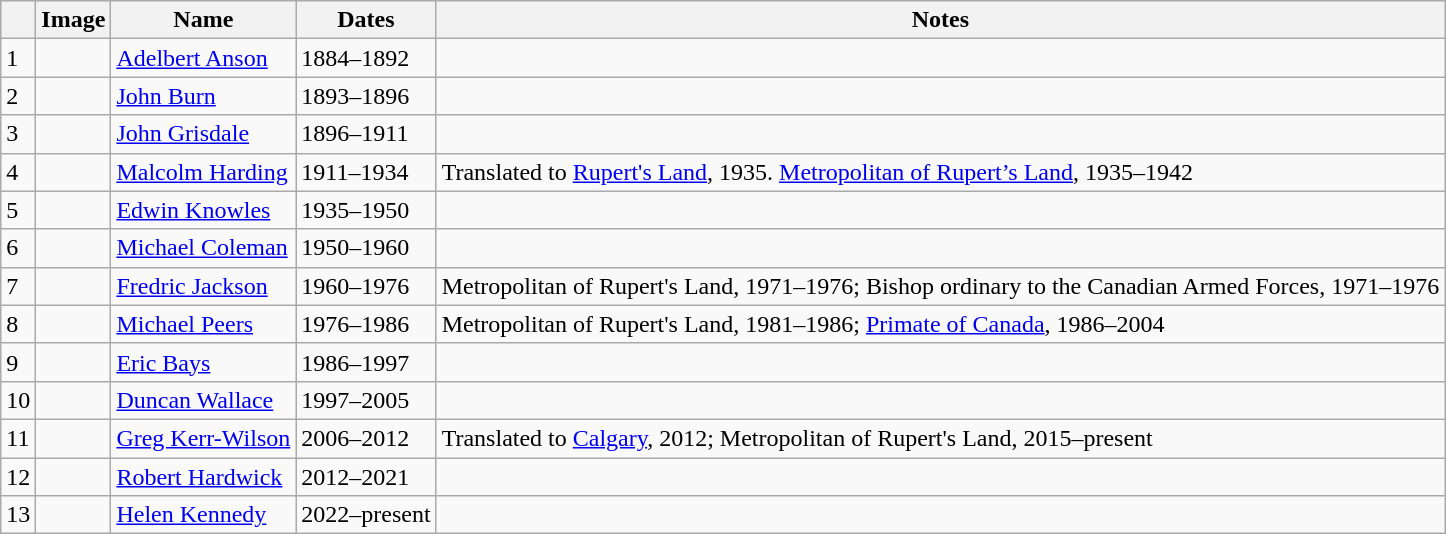<table class="wikitable">
<tr>
<th></th>
<th>Image</th>
<th>Name</th>
<th>Dates</th>
<th>Notes</th>
</tr>
<tr>
<td>1</td>
<td></td>
<td><a href='#'>Adelbert Anson</a></td>
<td>1884–1892</td>
<td></td>
</tr>
<tr>
<td>2</td>
<td></td>
<td><a href='#'>John Burn</a></td>
<td>1893–1896</td>
<td></td>
</tr>
<tr>
<td>3</td>
<td></td>
<td><a href='#'>John Grisdale</a></td>
<td>1896–1911</td>
<td></td>
</tr>
<tr>
<td>4</td>
<td></td>
<td><a href='#'>Malcolm Harding</a></td>
<td>1911–1934</td>
<td>Translated to <a href='#'>Rupert's Land</a>, 1935. <a href='#'>Metropolitan of Rupert’s Land</a>, 1935–1942</td>
</tr>
<tr>
<td>5</td>
<td></td>
<td><a href='#'>Edwin Knowles</a></td>
<td>1935–1950</td>
<td></td>
</tr>
<tr>
<td>6</td>
<td></td>
<td><a href='#'>Michael Coleman</a></td>
<td>1950–1960</td>
<td></td>
</tr>
<tr>
<td>7</td>
<td></td>
<td><a href='#'>Fredric Jackson</a></td>
<td>1960–1976</td>
<td>Metropolitan of Rupert's Land, 1971–1976; Bishop ordinary to the Canadian Armed Forces, 1971–1976</td>
</tr>
<tr>
<td>8</td>
<td></td>
<td><a href='#'>Michael Peers</a></td>
<td>1976–1986</td>
<td>Metropolitan of Rupert's Land, 1981–1986; <a href='#'>Primate of Canada</a>, 1986–2004</td>
</tr>
<tr>
<td>9</td>
<td></td>
<td><a href='#'>Eric Bays</a></td>
<td>1986–1997</td>
<td></td>
</tr>
<tr>
<td>10</td>
<td></td>
<td><a href='#'>Duncan Wallace</a></td>
<td>1997–2005</td>
<td></td>
</tr>
<tr>
<td>11</td>
<td></td>
<td><a href='#'>Greg Kerr-Wilson</a></td>
<td>2006–2012</td>
<td>Translated to <a href='#'>Calgary</a>, 2012; Metropolitan of Rupert's Land, 2015–present</td>
</tr>
<tr>
<td>12</td>
<td></td>
<td><a href='#'>Robert Hardwick</a></td>
<td>2012–2021</td>
<td></td>
</tr>
<tr>
<td>13</td>
<td></td>
<td><a href='#'>Helen Kennedy</a></td>
<td>2022–present</td>
<td></td>
</tr>
</table>
